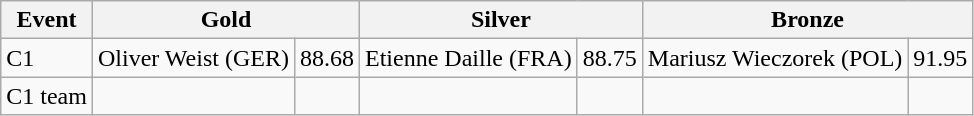<table class="wikitable">
<tr>
<th colspan="1">Event</th>
<th colspan="2">Gold</th>
<th colspan="2">Silver</th>
<th colspan="2">Bronze</th>
</tr>
<tr>
<td>C1</td>
<td>Oliver Weist (GER)</td>
<td>88.68</td>
<td>Etienne Daille (FRA)</td>
<td>88.75</td>
<td>Mariusz Wieczorek (POL)</td>
<td>91.95</td>
</tr>
<tr>
<td>C1 team</td>
<td></td>
<td></td>
<td></td>
<td></td>
<td></td>
<td></td>
</tr>
</table>
